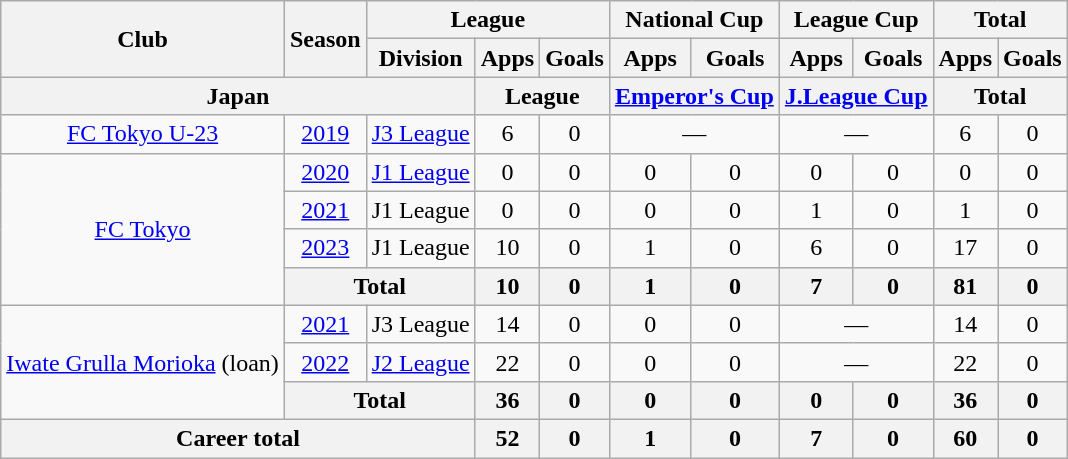<table class="wikitable" style="text-align:center">
<tr>
<th rowspan="2">Club</th>
<th rowspan="2">Season</th>
<th colspan="3">League</th>
<th colspan="2">National Cup</th>
<th colspan="2">League Cup</th>
<th colspan="2">Total</th>
</tr>
<tr>
<th>Division</th>
<th>Apps</th>
<th>Goals</th>
<th>Apps</th>
<th>Goals</th>
<th>Apps</th>
<th>Goals</th>
<th>Apps</th>
<th>Goals</th>
</tr>
<tr>
<th colspan=3>Japan</th>
<th colspan=2>League</th>
<th colspan=2><a href='#'>Emperor's Cup</a></th>
<th colspan=2><a href='#'>J.League Cup</a></th>
<th colspan=2>Total</th>
</tr>
<tr>
<td><a href='#'>FC Tokyo U-23</a></td>
<td><a href='#'>2019</a></td>
<td><a href='#'>J3 League</a></td>
<td>6</td>
<td>0</td>
<td colspan="2">—</td>
<td colspan="2">—</td>
<td>6</td>
<td>0</td>
</tr>
<tr>
<td rowspan="4"><a href='#'>FC Tokyo</a></td>
<td><a href='#'>2020</a></td>
<td><a href='#'>J1 League</a></td>
<td>0</td>
<td>0</td>
<td>0</td>
<td>0</td>
<td>0</td>
<td>0</td>
<td>0</td>
<td>0</td>
</tr>
<tr>
<td><a href='#'>2021</a></td>
<td>J1 League</td>
<td>0</td>
<td>0</td>
<td>0</td>
<td>0</td>
<td>1</td>
<td>0</td>
<td>1</td>
<td>0</td>
</tr>
<tr>
<td><a href='#'>2023</a></td>
<td>J1 League</td>
<td>10</td>
<td>0</td>
<td>1</td>
<td>0</td>
<td>6</td>
<td>0</td>
<td>17</td>
<td>0</td>
</tr>
<tr>
<th colspan="2">Total</th>
<th>10</th>
<th>0</th>
<th>1</th>
<th>0</th>
<th>7</th>
<th>0</th>
<th>81</th>
<th>0</th>
</tr>
<tr>
<td rowspan="3"><a href='#'>Iwate Grulla Morioka</a> (loan)</td>
<td><a href='#'>2021</a></td>
<td>J3 League</td>
<td>14</td>
<td>0</td>
<td>0</td>
<td>0</td>
<td colspan="2">—</td>
<td>14</td>
<td>0</td>
</tr>
<tr>
<td><a href='#'>2022</a></td>
<td><a href='#'>J2 League</a></td>
<td>22</td>
<td>0</td>
<td>0</td>
<td>0</td>
<td colspan="2">—</td>
<td>22</td>
<td>0</td>
</tr>
<tr>
<th colspan="2">Total</th>
<th>36</th>
<th>0</th>
<th>0</th>
<th>0</th>
<th>0</th>
<th>0</th>
<th>36</th>
<th>0</th>
</tr>
<tr>
<th colspan=3>Career total</th>
<th>52</th>
<th>0</th>
<th>1</th>
<th>0</th>
<th>7</th>
<th>0</th>
<th>60</th>
<th>0</th>
</tr>
</table>
